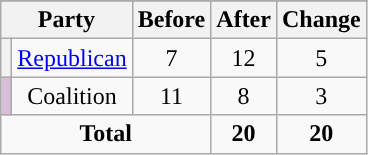<table class="wikitable" style="text-align:center;">
<tr>
</tr>
<tr>
<th colspan=2>Party</th>
<th>Before</th>
<th>After</th>
<th>Change</th>
</tr>
<tr>
<th style="background-color:"></th>
<td style="text-align:left;"><a href='#'>Republican</a></td>
<td>7</td>
<td>12</td>
<td> 5</td>
</tr>
<tr>
<th style="background:thistle;"></th>
<td>Coalition</td>
<td>11</td>
<td>8</td>
<td> 3</td>
</tr>
<tr>
<td colspan=3><strong>Total</strong></td>
<td><strong>20</strong></td>
<td><strong>20</strong></td>
</tr>
</table>
